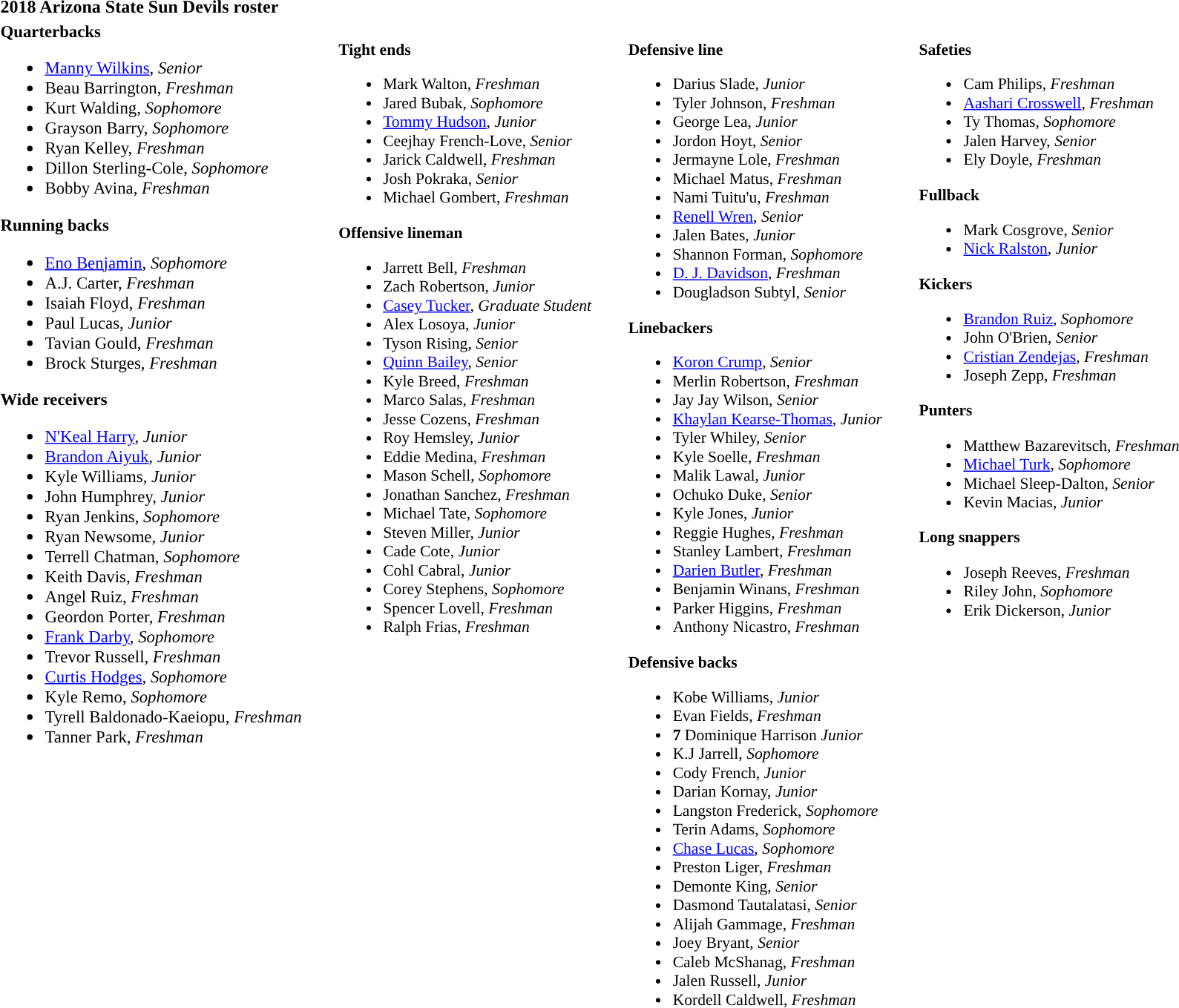<table class="toccolours" style="text-align: left;">
<tr>
<th colspan="7">2018 Arizona State Sun Devils roster</th>
</tr>
<tr>
<td style="font-size: 95%;" valign="top"><strong>Quarterbacks</strong><br><ul><li> <a href='#'>Manny Wilkins</a>, <em> Senior</em></li><li> Beau Barrington, <em>Freshman</em></li><li> Kurt Walding, <em> Sophomore</em></li><li> Grayson Barry, <em>Sophomore</em></li><li> Ryan Kelley, <em> Freshman</em></li><li> Dillon Sterling-Cole, <em> Sophomore</em></li><li> Bobby Avina, <em>Freshman</em></li></ul><strong>Running backs</strong><ul><li> <a href='#'>Eno Benjamin</a>, <em>Sophomore</em></li><li> A.J. Carter, <em>Freshman</em></li><li> Isaiah Floyd, <em> Freshman</em></li><li> Paul Lucas, <em> Junior</em></li><li> Tavian Gould, <em>Freshman</em></li><li> Brock Sturges, <em>Freshman</em></li></ul><strong>Wide receivers</strong><ul><li> <a href='#'>N'Keal Harry</a>, <em>Junior</em></li><li> <a href='#'>Brandon Aiyuk</a>, <em>Junior</em></li><li> Kyle Williams, <em>Junior</em></li><li> John Humphrey, <em> Junior</em></li><li> Ryan Jenkins, <em> Sophomore</em></li><li> Ryan Newsome, <em> Junior</em></li><li> Terrell Chatman, <em> Sophomore</em></li><li> Keith Davis, <em>Freshman</em></li><li> Angel Ruiz, <em>Freshman</em></li><li> Geordon Porter, <em>Freshman</em></li><li> <a href='#'>Frank Darby</a>, <em> Sophomore</em></li><li> Trevor Russell, <em> Freshman</em></li><li> <a href='#'>Curtis Hodges</a>, <em>Sophomore</em></li><li> Kyle Remo, <em> Sophomore</em></li><li> Tyrell Baldonado-Kaeiopu, <em>Freshman</em></li><li> Tanner Park, <em> Freshman</em></li></ul></td>
<td width="25"> </td>
<td style="font-size:90%; vertical-align:top;"><br><strong>Tight ends</strong><ul><li> Mark Walton, <em> Freshman</em></li><li> Jared Bubak, <em> Sophomore</em></li><li> <a href='#'>Tommy Hudson</a>, <em> Junior</em></li><li> Ceejhay French-Love, <em>Senior</em></li><li> Jarick Caldwell, <em>Freshman</em></li><li> Josh Pokraka, <em>Senior</em></li><li> Michael Gombert, <em> Freshman</em></li></ul><strong>Offensive lineman</strong><ul><li> Jarrett Bell, <em>Freshman</em></li><li> Zach Robertson, <em> Junior</em></li><li> <a href='#'>Casey Tucker</a>, <em>Graduate Student</em></li><li> Alex Losoya, <em> Junior</em></li><li> Tyson Rising, <em> Senior</em></li><li> <a href='#'>Quinn Bailey</a>, <em> Senior</em></li><li> Kyle Breed, <em> Freshman</em></li><li> Marco Salas, <em>Freshman</em></li><li> Jesse Cozens, <em> Freshman</em></li><li> Roy Hemsley, <em> Junior</em></li><li> Eddie Medina, <em>Freshman</em></li><li> Mason Schell, <em>Sophomore</em></li><li> Jonathan Sanchez, <em> Freshman</em></li><li> Michael Tate, <em> Sophomore</em></li><li> Steven Miller, <em> Junior</em></li><li> Cade Cote, <em> Junior</em></li><li> Cohl Cabral, <em>Junior</em></li><li> Corey Stephens, <em>Sophomore</em></li><li> Spencer Lovell, <em>Freshman</em></li><li> Ralph Frias, <em>Freshman</em></li></ul></td>
<td width="25"> </td>
<td style="font-size:90%; vertical-align:top;"><br><strong>Defensive line</strong><ul><li> Darius Slade, <em> Junior</em></li><li> Tyler Johnson, <em> Freshman</em></li><li> George Lea, <em> Junior</em></li><li> Jordon Hoyt, <em> Senior</em></li><li> Jermayne Lole, <em>Freshman</em></li><li> Michael Matus, <em>Freshman</em></li><li> Nami Tuitu'u, <em>Freshman</em></li><li> <a href='#'>Renell Wren</a>, <em> Senior</em></li><li> Jalen Bates, <em> Junior</em></li><li> Shannon Forman, <em>Sophomore</em></li><li> <a href='#'>D. J. Davidson</a>, <em> Freshman</em></li><li> Dougladson Subtyl, <em> Senior</em></li></ul><strong>Linebackers</strong><ul><li> <a href='#'>Koron Crump</a>, <em> Senior</em></li><li> Merlin Robertson, <em>Freshman</em></li><li> Jay Jay Wilson, <em>Senior</em></li><li> <a href='#'>Khaylan Kearse-Thomas</a>, <em> Junior</em></li><li> Tyler Whiley, <em> Senior</em></li><li> Kyle Soelle, <em> Freshman</em></li><li> Malik Lawal, <em> Junior</em></li><li> Ochuko Duke, <em>Senior</em></li><li> Kyle Jones, <em> Junior</em></li><li> Reggie Hughes, <em>Freshman</em></li><li> Stanley Lambert, <em> Freshman</em></li><li> <a href='#'>Darien Butler</a>, <em>Freshman</em></li><li> Benjamin Winans, <em> Freshman</em></li><li> Parker Higgins, <em> Freshman</em></li><li> Anthony Nicastro, <em> Freshman</em></li></ul><strong>Defensive backs</strong><ul><li> Kobe Williams, <em>Junior</em></li><li> Evan Fields, <em> Freshman</em></li><li><span><strong>7</strong></span> Dominique Harrison <em>Junior</em></li><li> K.J Jarrell, <em> Sophomore</em></li><li> Cody French, <em> Junior</em></li><li> Darian Kornay, <em>Junior</em></li><li> Langston Frederick, <em>Sophomore</em></li><li> Terin Adams, <em> Sophomore</em></li><li> <a href='#'>Chase Lucas</a>, <em> Sophomore</em></li><li> Preston Liger, <em>Freshman</em></li><li> Demonte King, <em>Senior</em></li><li> Dasmond Tautalatasi, <em> Senior</em></li><li> Alijah Gammage, <em>Freshman</em></li><li> Joey Bryant, <em> Senior</em></li><li> Caleb McShanag, <em> Freshman</em></li><li> Jalen Russell, <em> Junior</em></li><li> Kordell Caldwell, <em>Freshman</em></li></ul></td>
<td width="25"> </td>
<td style="font-size:90%; vertical-align:top;"><br><strong>Safeties</strong><ul><li> Cam Philips, <em>Freshman</em></li><li> <a href='#'>Aashari Crosswell</a>, <em>Freshman</em></li><li> Ty Thomas, <em>Sophomore</em></li><li> Jalen Harvey, <em> Senior</em></li><li> Ely Doyle, <em>Freshman</em></li></ul><strong>Fullback</strong><ul><li> Mark Cosgrove, <em> Senior</em></li><li> <a href='#'>Nick Ralston</a>, <em> Junior</em></li></ul><strong>Kickers</strong><ul><li> <a href='#'>Brandon Ruiz</a>, <em>Sophomore</em></li><li> John O'Brien, <em> Senior</em></li><li> <a href='#'>Cristian Zendejas</a>, <em> Freshman</em></li><li> Joseph Zepp, <em>Freshman</em></li></ul><strong>Punters</strong><ul><li> Matthew Bazarevitsch, <em> Freshman</em></li><li> <a href='#'>Michael Turk</a>, <em>Sophomore</em></li><li> Michael Sleep-Dalton, <em> Senior</em></li><li> Kevin Macias, <em>Junior</em></li></ul><strong>Long snappers</strong><ul><li> Joseph Reeves, <em> Freshman</em></li><li> Riley John, <em> Sophomore</em></li><li> Erik Dickerson, <em>Junior</em></li></ul><span></span><br></td>
</tr>
</table>
